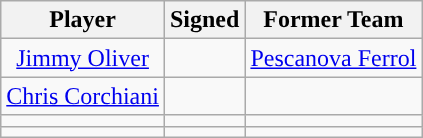<table class="wikitable sortable sortable" style="text-align: center">
<tr>
<th>Player</th>
<th>Signed</th>
<th>Former Team</th>
</tr>
<tr>
<td><a href='#'>Jimmy Oliver</a></td>
<td></td>
<td><a href='#'>Pescanova Ferrol</a></td>
</tr>
<tr>
<td><a href='#'>Chris Corchiani</a></td>
<td></td>
<td></td>
</tr>
<tr>
<td></td>
<td></td>
<td></td>
</tr>
<tr>
<td></td>
<td></td>
<td></td>
</tr>
</table>
